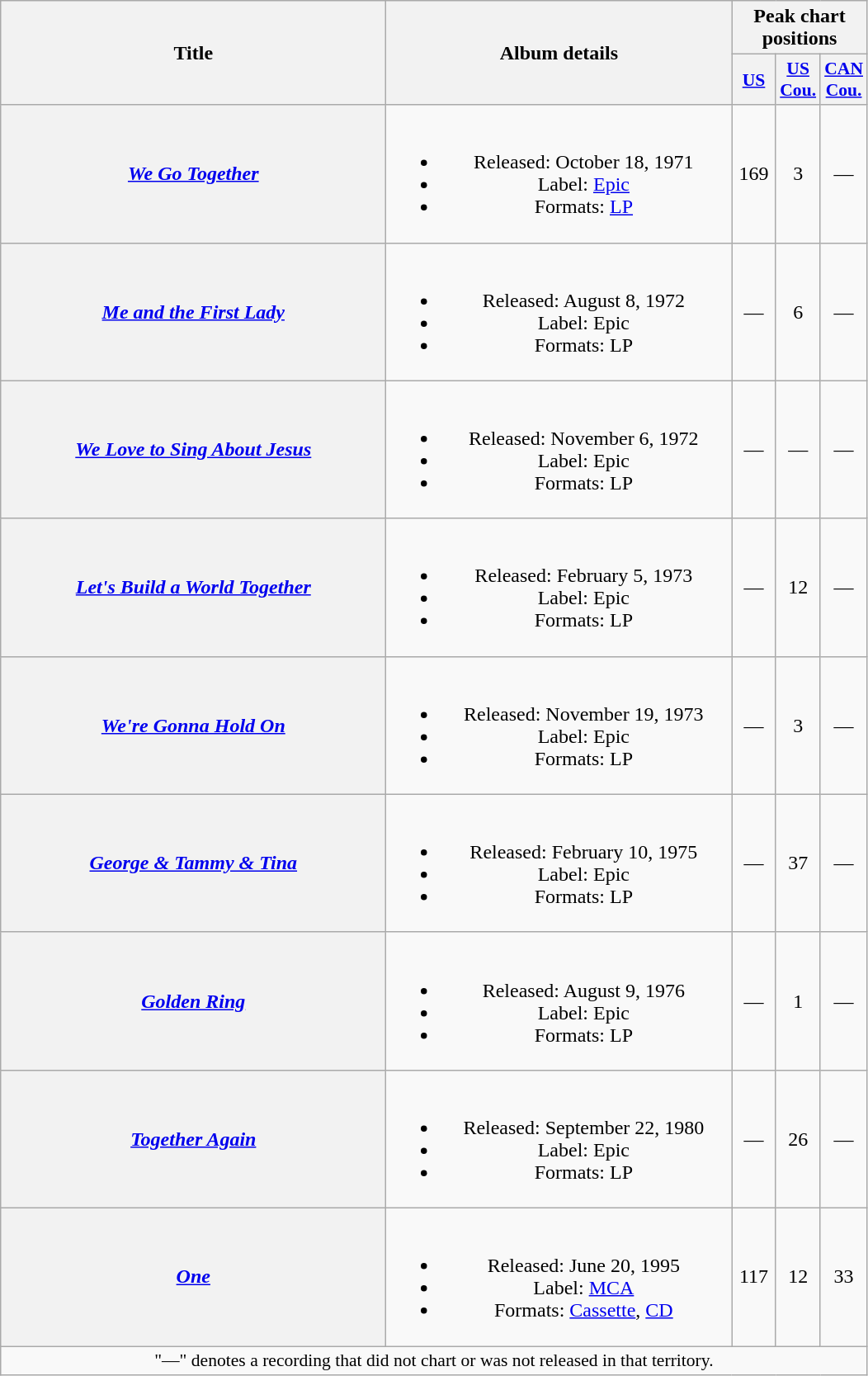<table class="wikitable plainrowheaders" style="text-align:center;" border="1">
<tr>
<th scope="col" rowspan="2" style="width:19em;">Title</th>
<th scope="col" rowspan="2" style="width:17em;">Album details</th>
<th scope="col" colspan="3">Peak chart positions</th>
</tr>
<tr>
<th scope="col" style="width:2em;font-size:90%;"><a href='#'>US</a><br></th>
<th scope="col" style="width:2em;font-size:90%;"><a href='#'>US<br>Cou.</a><br></th>
<th scope="col" style="width:2em;font-size:90%;"><a href='#'>CAN<br>Cou.</a><br></th>
</tr>
<tr>
<th scope="row"><em><a href='#'>We Go Together</a></em></th>
<td><br><ul><li>Released: October 18, 1971</li><li>Label: <a href='#'>Epic</a></li><li>Formats: <a href='#'>LP</a></li></ul></td>
<td>169</td>
<td>3</td>
<td>—</td>
</tr>
<tr>
<th scope="row"><em><a href='#'>Me and the First Lady</a></em></th>
<td><br><ul><li>Released: August 8, 1972</li><li>Label: Epic</li><li>Formats: LP</li></ul></td>
<td>—</td>
<td>6</td>
<td>—</td>
</tr>
<tr>
<th scope="row"><em><a href='#'>We Love to Sing About Jesus</a></em></th>
<td><br><ul><li>Released: November 6, 1972</li><li>Label: Epic</li><li>Formats: LP</li></ul></td>
<td>—</td>
<td>—</td>
<td>—</td>
</tr>
<tr>
<th scope="row"><em><a href='#'>Let's Build a World Together</a></em></th>
<td><br><ul><li>Released: February 5, 1973</li><li>Label: Epic</li><li>Formats: LP</li></ul></td>
<td>—</td>
<td>12</td>
<td>—</td>
</tr>
<tr>
<th scope="row"><em><a href='#'>We're Gonna Hold On</a></em></th>
<td><br><ul><li>Released: November 19, 1973</li><li>Label: Epic</li><li>Formats: LP</li></ul></td>
<td>—</td>
<td>3</td>
<td>—</td>
</tr>
<tr>
<th scope="row"><em><a href='#'>George & Tammy & Tina</a></em><br></th>
<td><br><ul><li>Released: February 10, 1975</li><li>Label: Epic</li><li>Formats: LP</li></ul></td>
<td>—</td>
<td>37</td>
<td>—</td>
</tr>
<tr>
<th scope="row"><em><a href='#'>Golden Ring</a></em></th>
<td><br><ul><li>Released: August 9, 1976</li><li>Label: Epic</li><li>Formats: LP</li></ul></td>
<td>—</td>
<td>1</td>
<td>—</td>
</tr>
<tr>
<th scope="row"><em><a href='#'>Together Again</a></em></th>
<td><br><ul><li>Released: September 22, 1980</li><li>Label: Epic</li><li>Formats: LP</li></ul></td>
<td>—</td>
<td>26</td>
<td>—</td>
</tr>
<tr>
<th scope="row"><em><a href='#'>One</a></em></th>
<td><br><ul><li>Released: June 20, 1995</li><li>Label: <a href='#'>MCA</a></li><li>Formats: <a href='#'>Cassette</a>, <a href='#'>CD</a></li></ul></td>
<td>117</td>
<td>12</td>
<td>33</td>
</tr>
<tr>
<td colspan="5" style="font-size:90%">"—" denotes a recording that did not chart or was not released in that territory.</td>
</tr>
</table>
